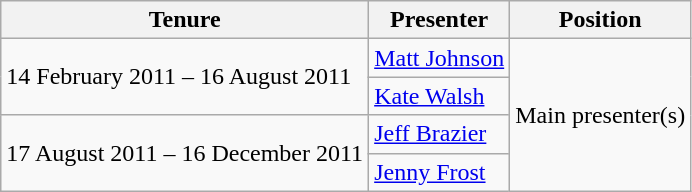<table class="wikitable">
<tr>
<th>Tenure</th>
<th>Presenter</th>
<th>Position</th>
</tr>
<tr>
<td rowspan=2>14 February 2011 – 16 August 2011</td>
<td><a href='#'>Matt Johnson</a></td>
<td rowspan=4>Main presenter(s)</td>
</tr>
<tr>
<td><a href='#'>Kate Walsh</a></td>
</tr>
<tr>
<td rowspan=2>17 August 2011 – 16 December 2011</td>
<td><a href='#'>Jeff Brazier</a></td>
</tr>
<tr>
<td><a href='#'>Jenny Frost</a></td>
</tr>
</table>
